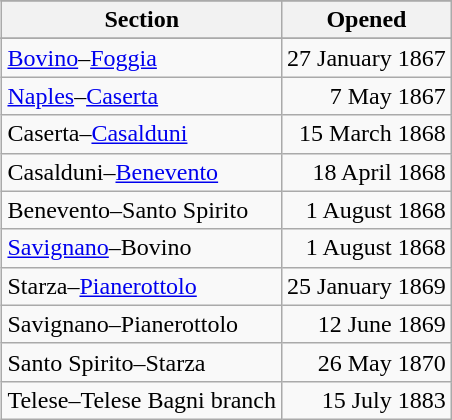<table class="wikitable" style="float:right">
<tr>
</tr>
<tr style="background:#efefef;">
<th>Section</th>
<th>Opened</th>
</tr>
<tr>
</tr>
<tr>
<td align="left"><a href='#'>Bovino</a>–<a href='#'>Foggia</a></td>
<td align="right">27 January 1867</td>
</tr>
<tr>
<td align="left"><a href='#'>Naples</a>–<a href='#'>Caserta</a></td>
<td align="right">7 May 1867</td>
</tr>
<tr>
<td align="left">Caserta–<a href='#'>Casalduni</a></td>
<td align="right">15 March 1868</td>
</tr>
<tr>
<td align="left">Casalduni–<a href='#'>Benevento</a></td>
<td align="right">18 April 1868</td>
</tr>
<tr>
<td align="left">Benevento–Santo Spirito</td>
<td align="right">1 August 1868</td>
</tr>
<tr>
<td align="left"><a href='#'>Savignano</a>–Bovino</td>
<td align="right">1 August 1868</td>
</tr>
<tr>
<td align="left">Starza–<a href='#'>Pianerottolo</a></td>
<td align="right">25 January 1869</td>
</tr>
<tr>
<td align="left">Savignano–Pianerottolo</td>
<td align="right">12 June 1869</td>
</tr>
<tr>
<td align="left">Santo Spirito–Starza</td>
<td align="right">26 May 1870</td>
</tr>
<tr>
<td align="left">Telese–Telese Bagni branch</td>
<td align="right">15 July 1883</td>
</tr>
</table>
